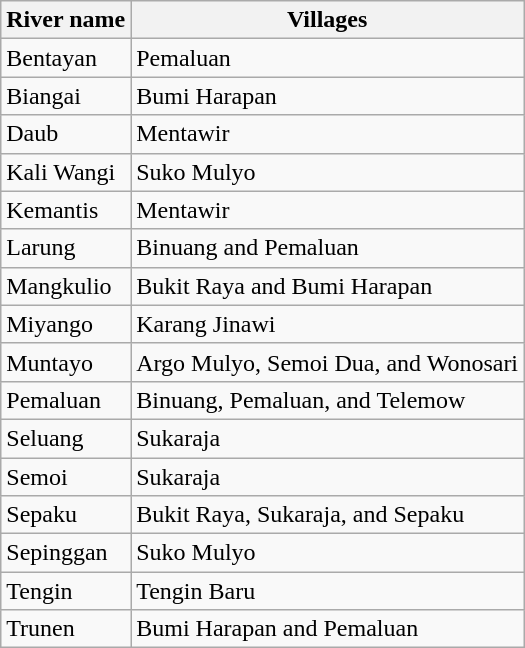<table class="wikitable">
<tr>
<th>River name</th>
<th>Villages</th>
</tr>
<tr>
<td>Bentayan</td>
<td>Pemaluan</td>
</tr>
<tr>
<td>Biangai</td>
<td>Bumi Harapan</td>
</tr>
<tr>
<td>Daub</td>
<td>Mentawir</td>
</tr>
<tr>
<td>Kali Wangi</td>
<td>Suko Mulyo</td>
</tr>
<tr>
<td>Kemantis</td>
<td>Mentawir</td>
</tr>
<tr>
<td>Larung</td>
<td>Binuang and Pemaluan</td>
</tr>
<tr>
<td>Mangkulio</td>
<td>Bukit Raya and Bumi Harapan</td>
</tr>
<tr>
<td>Miyango</td>
<td>Karang Jinawi</td>
</tr>
<tr>
<td>Muntayo</td>
<td>Argo Mulyo, Semoi Dua, and Wonosari</td>
</tr>
<tr>
<td>Pemaluan</td>
<td>Binuang, Pemaluan, and Telemow</td>
</tr>
<tr>
<td>Seluang</td>
<td>Sukaraja</td>
</tr>
<tr>
<td>Semoi</td>
<td>Sukaraja</td>
</tr>
<tr>
<td>Sepaku</td>
<td>Bukit Raya, Sukaraja, and Sepaku</td>
</tr>
<tr>
<td>Sepinggan</td>
<td>Suko Mulyo</td>
</tr>
<tr>
<td>Tengin</td>
<td>Tengin Baru</td>
</tr>
<tr>
<td>Trunen</td>
<td>Bumi Harapan and Pemaluan</td>
</tr>
</table>
